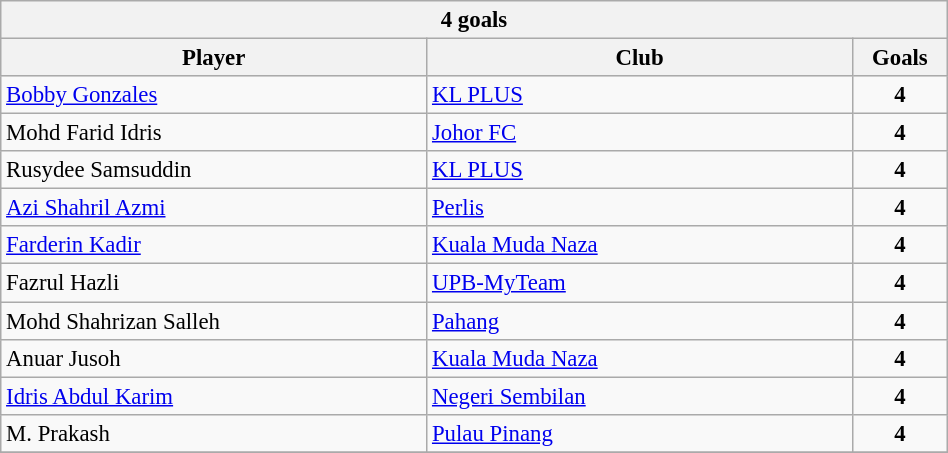<table class="wikitable collapsible collapsed" border="2" cellpadding="2" cellspacing="0" style="margin: 1em 1em 1em 0; font-size: 95%; background: #f9f9f9; border: 1px #aaa solid; border-collapse: collapse;" width="50%">
<tr>
<th colspan="4" style="text-align:center;">4 goals</th>
</tr>
<tr bgcolor="#efefef">
<th width=45%>Player</th>
<th width=45%>Club</th>
<th>Goals</th>
</tr>
<tr>
<td><a href='#'>Bobby Gonzales</a></td>
<td><a href='#'>KL PLUS</a></td>
<td align=center><strong>4</strong></td>
</tr>
<tr>
<td>Mohd Farid Idris</td>
<td><a href='#'>Johor FC</a></td>
<td align=center><strong>4</strong></td>
</tr>
<tr>
<td>Rusydee Samsuddin</td>
<td><a href='#'>KL PLUS</a></td>
<td align=center><strong>4</strong></td>
</tr>
<tr>
<td><a href='#'>Azi Shahril Azmi</a></td>
<td><a href='#'>Perlis</a></td>
<td align=center><strong>4</strong></td>
</tr>
<tr>
<td><a href='#'>Farderin Kadir</a></td>
<td><a href='#'>Kuala Muda Naza</a></td>
<td align=center><strong>4</strong></td>
</tr>
<tr>
<td>Fazrul Hazli</td>
<td><a href='#'>UPB-MyTeam</a></td>
<td align=center><strong>4</strong></td>
</tr>
<tr>
<td>Mohd Shahrizan Salleh</td>
<td><a href='#'>Pahang</a></td>
<td align=center><strong>4</strong></td>
</tr>
<tr>
<td>Anuar Jusoh</td>
<td><a href='#'>Kuala Muda Naza</a></td>
<td align=center><strong>4</strong></td>
</tr>
<tr>
<td><a href='#'>Idris Abdul Karim</a></td>
<td><a href='#'>Negeri Sembilan</a></td>
<td align=center><strong>4</strong></td>
</tr>
<tr>
<td>M. Prakash</td>
<td><a href='#'>Pulau Pinang</a></td>
<td align=center><strong>4</strong></td>
</tr>
<tr>
</tr>
</table>
